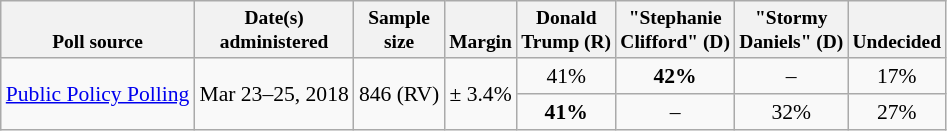<table class="wikitable sortable" style="font-size:90%;text-align:center;">
<tr valign=bottom style="font-size:90%;">
<th>Poll source</th>
<th>Date(s)<br>administered</th>
<th>Sample<br>size</th>
<th>Margin<br></th>
<th>Donald<br>Trump (R)</th>
<th>"Stephanie<br>Clifford" (D)</th>
<th>"Stormy<br>Daniels" (D)</th>
<th>Undecided</th>
</tr>
<tr>
<td rowspan=2 style="text-align:left;"><a href='#'>Public Policy Polling</a></td>
<td rowspan=2>Mar 23–25, 2018</td>
<td rowspan=2>846 (RV)</td>
<td rowspan=2>± 3.4%</td>
<td>41%</td>
<td><strong>42%</strong></td>
<td>–</td>
<td>17%</td>
</tr>
<tr>
<td><strong>41%</strong></td>
<td>–</td>
<td>32%</td>
<td>27%</td>
</tr>
</table>
